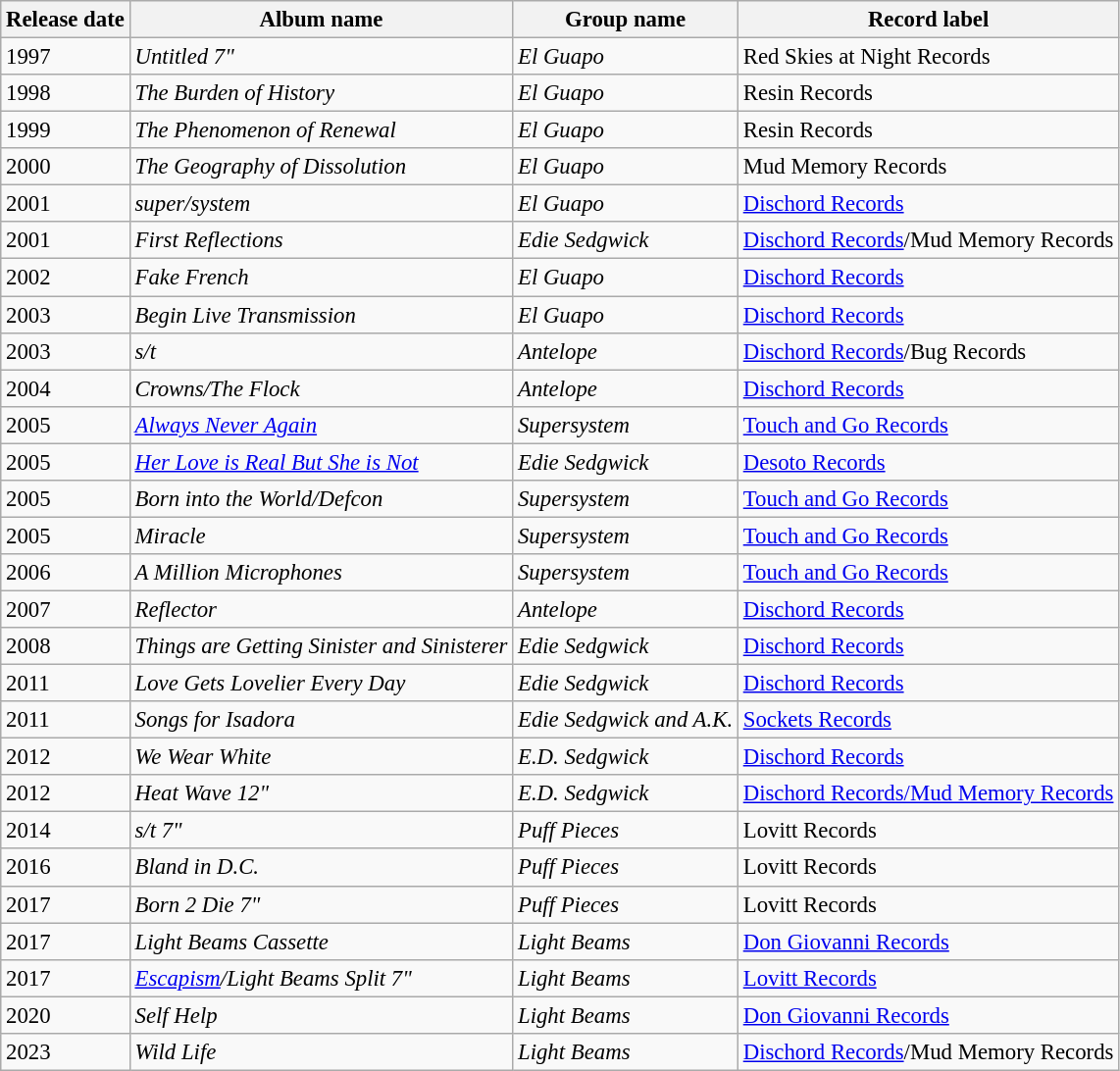<table class="wikitable" style="font-size: 95%;">
<tr>
<th>Release date</th>
<th>Album name</th>
<th>Group name</th>
<th>Record label</th>
</tr>
<tr>
<td>1997</td>
<td><em>Untitled 7"</em></td>
<td><em>El Guapo</em></td>
<td>Red Skies at Night Records</td>
</tr>
<tr>
<td>1998</td>
<td><em>The Burden of History</em></td>
<td><em>El Guapo</em></td>
<td>Resin Records</td>
</tr>
<tr>
<td>1999</td>
<td><em>The Phenomenon of Renewal</em></td>
<td><em>El Guapo</em></td>
<td>Resin Records</td>
</tr>
<tr>
<td>2000</td>
<td><em>The Geography of Dissolution</em></td>
<td><em>El Guapo</em></td>
<td>Mud Memory Records</td>
</tr>
<tr>
<td>2001</td>
<td><em>super/system</em></td>
<td><em>El Guapo</em></td>
<td><a href='#'>Dischord Records</a></td>
</tr>
<tr>
<td>2001</td>
<td><em>First Reflections</em></td>
<td><em>Edie Sedgwick</em></td>
<td><a href='#'>Dischord Records</a>/Mud Memory Records</td>
</tr>
<tr>
<td>2002</td>
<td><em>Fake French</em></td>
<td><em>El Guapo</em></td>
<td><a href='#'>Dischord Records</a></td>
</tr>
<tr>
<td>2003</td>
<td><em>Begin Live Transmission</em></td>
<td><em>El Guapo</em></td>
<td><a href='#'>Dischord Records</a></td>
</tr>
<tr>
<td>2003</td>
<td><em>s/t</em></td>
<td><em>Antelope</em></td>
<td><a href='#'>Dischord Records</a>/Bug Records</td>
</tr>
<tr>
<td>2004</td>
<td><em>Crowns/The Flock</em></td>
<td><em>Antelope</em></td>
<td><a href='#'>Dischord Records</a></td>
</tr>
<tr>
<td>2005</td>
<td><em><a href='#'>Always Never Again</a></em></td>
<td><em>Supersystem</em></td>
<td><a href='#'>Touch and Go Records</a></td>
</tr>
<tr>
<td>2005</td>
<td><em><a href='#'>Her Love is Real But She is Not</a></em></td>
<td><em>Edie Sedgwick</em></td>
<td><a href='#'>Desoto Records</a></td>
</tr>
<tr>
<td>2005</td>
<td><em>Born into the World/Defcon</em></td>
<td><em>Supersystem</em></td>
<td><a href='#'>Touch and Go Records</a></td>
</tr>
<tr>
<td>2005</td>
<td><em>Miracle</em></td>
<td><em>Supersystem</em></td>
<td><a href='#'>Touch and Go Records</a></td>
</tr>
<tr>
<td>2006</td>
<td><em>A Million Microphones</em></td>
<td><em>Supersystem</em></td>
<td><a href='#'>Touch and Go Records</a></td>
</tr>
<tr>
<td>2007</td>
<td><em>Reflector</em></td>
<td><em>Antelope</em></td>
<td><a href='#'>Dischord Records</a></td>
</tr>
<tr>
<td>2008</td>
<td><em>Things are Getting Sinister and Sinisterer</em></td>
<td><em>Edie Sedgwick</em></td>
<td><a href='#'>Dischord Records</a></td>
</tr>
<tr>
<td>2011</td>
<td><em>Love Gets Lovelier Every Day</em></td>
<td><em>Edie Sedgwick</em></td>
<td><a href='#'>Dischord Records</a></td>
</tr>
<tr>
<td>2011</td>
<td><em>Songs for Isadora</em></td>
<td><em>Edie Sedgwick and A.K.</em></td>
<td><a href='#'>Sockets Records</a></td>
</tr>
<tr>
<td>2012</td>
<td><em>We Wear White</em></td>
<td><em>E.D. Sedgwick</em></td>
<td><a href='#'>Dischord Records</a></td>
</tr>
<tr>
<td>2012</td>
<td><em>Heat Wave 12"</em></td>
<td><em>E.D. Sedgwick</em></td>
<td><a href='#'>Dischord Records/Mud Memory Records</a></td>
</tr>
<tr>
<td>2014</td>
<td><em>s/t 7"</em></td>
<td><em>Puff Pieces</em></td>
<td>Lovitt Records</td>
</tr>
<tr>
<td>2016</td>
<td><em>Bland in D.C.</em></td>
<td><em>Puff Pieces</em></td>
<td>Lovitt Records</td>
</tr>
<tr>
<td>2017</td>
<td><em>Born 2 Die 7"</em></td>
<td><em>Puff Pieces</em></td>
<td>Lovitt Records</td>
</tr>
<tr>
<td>2017</td>
<td><em>Light Beams Cassette</em></td>
<td><em>Light Beams</em></td>
<td><a href='#'>Don Giovanni Records</a></td>
</tr>
<tr>
<td>2017</td>
<td><em><a href='#'>Escapism</a>/Light Beams Split 7"</em></td>
<td><em>Light Beams</em></td>
<td><a href='#'>Lovitt Records</a></td>
</tr>
<tr>
<td>2020</td>
<td><em>Self Help</em></td>
<td><em>Light Beams</em></td>
<td><a href='#'>Don Giovanni Records</a></td>
</tr>
<tr>
<td>2023</td>
<td><em>Wild Life</em></td>
<td><em>Light Beams</em></td>
<td><a href='#'>Dischord Records</a>/Mud Memory Records</td>
</tr>
</table>
